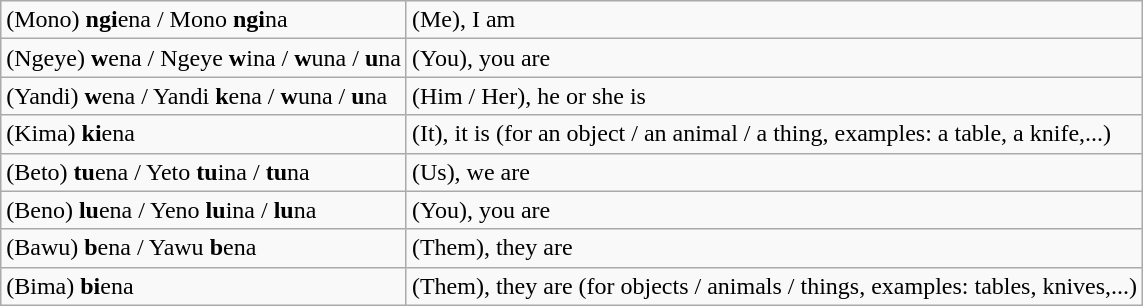<table class="wikitable sortable mw-collapsible">
<tr>
<td>(Mono) <strong>ngi</strong>ena / Mono <strong>ngi</strong>na</td>
<td>(Me), I am</td>
</tr>
<tr>
<td>(Ngeye) <strong>w</strong>ena / Ngeye <strong>w</strong>ina / <strong>w</strong>una / <strong>u</strong>na</td>
<td>(You), you are</td>
</tr>
<tr>
<td>(Yandi) <strong>w</strong>ena / Yandi <strong>k</strong>ena / <strong>w</strong>una / <strong>u</strong>na</td>
<td>(Him / Her), he or she is</td>
</tr>
<tr>
<td>(Kima) <strong>ki</strong>ena</td>
<td>(It), it is (for an object / an animal / a thing, examples: a table, a knife,...)</td>
</tr>
<tr>
<td>(Beto) <strong>tu</strong>ena / Yeto <strong>tu</strong>ina / <strong>tu</strong>na</td>
<td>(Us), we are</td>
</tr>
<tr>
<td>(Beno) <strong>lu</strong>ena / Yeno <strong>lu</strong>ina / <strong>lu</strong>na</td>
<td>(You), you are</td>
</tr>
<tr>
<td>(Bawu) <strong>b</strong>ena / Yawu <strong>b</strong>ena</td>
<td>(Them), they are</td>
</tr>
<tr>
<td>(Bima) <strong>bi</strong>ena</td>
<td>(Them), they are (for objects / animals / things, examples:  tables, knives,...)</td>
</tr>
</table>
